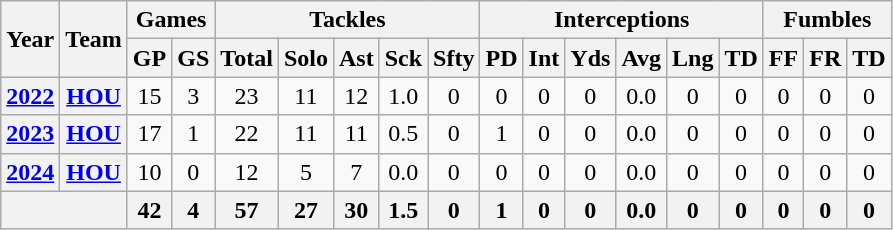<table class="wikitable" style="text-align:center;">
<tr>
<th rowspan="2">Year</th>
<th rowspan="2">Team</th>
<th colspan="2">Games</th>
<th colspan="5">Tackles</th>
<th colspan="6">Interceptions</th>
<th colspan="3">Fumbles</th>
</tr>
<tr>
<th>GP</th>
<th>GS</th>
<th>Total</th>
<th>Solo</th>
<th>Ast</th>
<th>Sck</th>
<th>Sfty</th>
<th>PD</th>
<th>Int</th>
<th>Yds</th>
<th>Avg</th>
<th>Lng</th>
<th>TD</th>
<th>FF</th>
<th>FR</th>
<th>TD</th>
</tr>
<tr>
<th><a href='#'>2022</a></th>
<th><a href='#'>HOU</a></th>
<td>15</td>
<td>3</td>
<td>23</td>
<td>11</td>
<td>12</td>
<td>1.0</td>
<td>0</td>
<td>0</td>
<td>0</td>
<td>0</td>
<td>0.0</td>
<td>0</td>
<td>0</td>
<td>0</td>
<td>0</td>
<td>0</td>
</tr>
<tr>
<th><a href='#'>2023</a></th>
<th><a href='#'>HOU</a></th>
<td>17</td>
<td>1</td>
<td>22</td>
<td>11</td>
<td>11</td>
<td>0.5</td>
<td>0</td>
<td>1</td>
<td>0</td>
<td>0</td>
<td>0.0</td>
<td>0</td>
<td>0</td>
<td>0</td>
<td>0</td>
<td>0</td>
</tr>
<tr>
<th><a href='#'>2024</a></th>
<th><a href='#'>HOU</a></th>
<td>10</td>
<td>0</td>
<td>12</td>
<td>5</td>
<td>7</td>
<td>0.0</td>
<td>0</td>
<td>0</td>
<td>0</td>
<td>0</td>
<td>0.0</td>
<td>0</td>
<td>0</td>
<td>0</td>
<td>0</td>
<td>0</td>
</tr>
<tr>
<th colspan="2"></th>
<th>42</th>
<th>4</th>
<th>57</th>
<th>27</th>
<th>30</th>
<th>1.5</th>
<th>0</th>
<th>1</th>
<th>0</th>
<th>0</th>
<th>0.0</th>
<th>0</th>
<th>0</th>
<th>0</th>
<th>0</th>
<th>0</th>
</tr>
</table>
